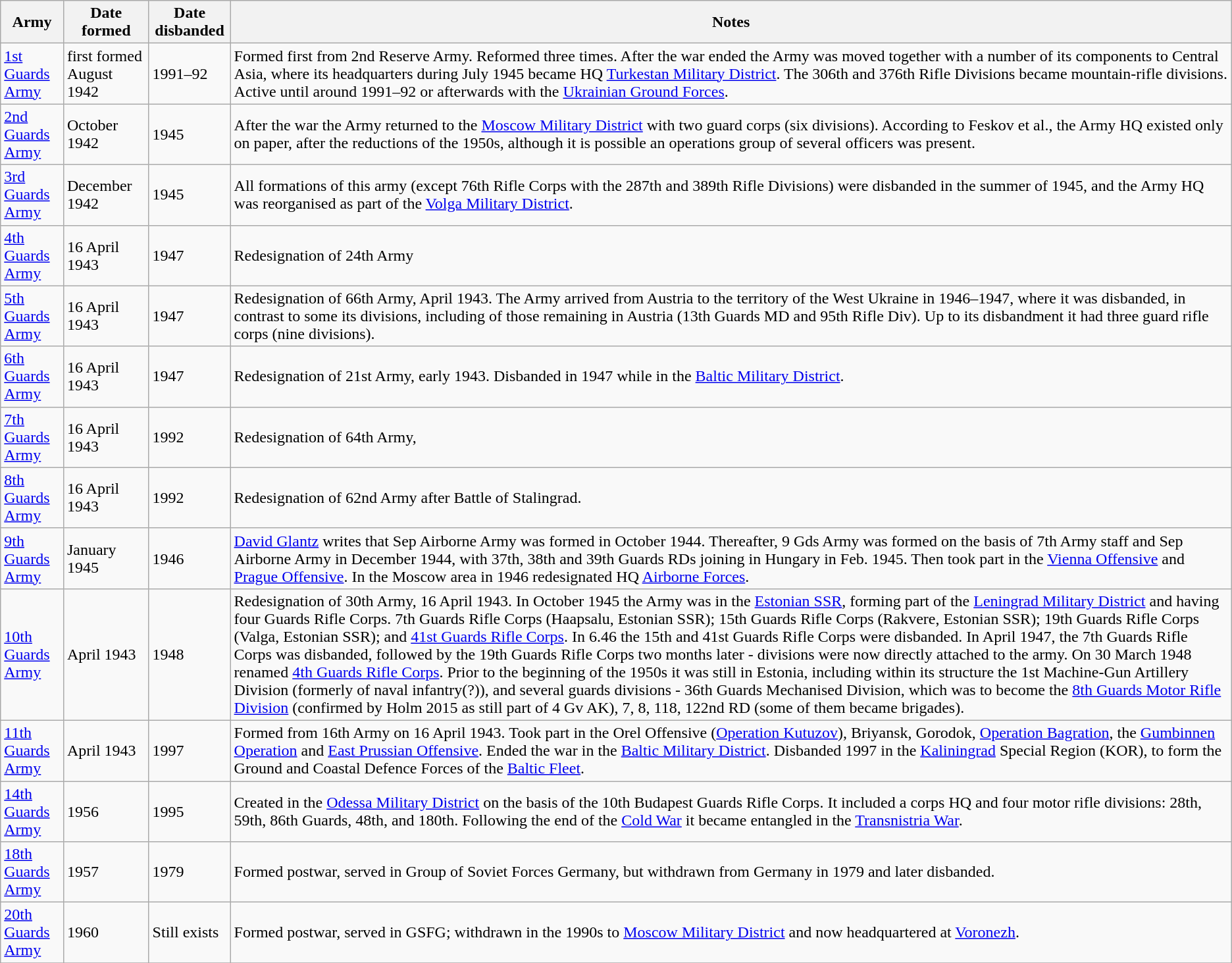<table class="wikitable sortable">
<tr>
<th>Army</th>
<th>Date formed</th>
<th>Date disbanded</th>
<th>Notes</th>
</tr>
<tr>
<td><a href='#'>1st Guards Army</a></td>
<td>first formed August 1942</td>
<td>1991–92</td>
<td>Formed first from 2nd Reserve Army. Reformed three times. After the war ended the Army was moved together with a number of its components to Central Asia, where its headquarters during July 1945 became HQ <a href='#'>Turkestan Military District</a>. The 306th and 376th Rifle Divisions became mountain-rifle divisions. Active until around 1991–92 or afterwards with the <a href='#'>Ukrainian Ground Forces</a>.</td>
</tr>
<tr>
<td><a href='#'>2nd Guards Army</a></td>
<td>October 1942</td>
<td>1945</td>
<td>After the war the Army returned to the <a href='#'>Moscow Military District</a> with two guard corps (six divisions). According to Feskov et al., the Army HQ existed only on paper, after the reductions of the 1950s, although it is possible an operations group of several officers was present.</td>
</tr>
<tr>
<td><a href='#'>3rd Guards Army</a></td>
<td>December 1942</td>
<td>1945</td>
<td>All formations of this army (except 76th Rifle Corps with the 287th and 389th Rifle Divisions) were disbanded in the summer of 1945, and the Army HQ was reorganised as part of the <a href='#'>Volga Military District</a>.</td>
</tr>
<tr>
<td><a href='#'>4th Guards Army</a></td>
<td>16 April 1943</td>
<td>1947</td>
<td>Redesignation of 24th Army</td>
</tr>
<tr>
<td><a href='#'>5th Guards Army</a></td>
<td>16 April 1943</td>
<td>1947</td>
<td>Redesignation of 66th Army, April 1943. The Army arrived from Austria to the territory of the West Ukraine in 1946–1947, where it was disbanded, in contrast to some its divisions, including of those remaining in Austria (13th Guards MD and 95th Rifle Div). Up to its disbandment it had three guard rifle corps (nine divisions).</td>
</tr>
<tr>
<td><a href='#'>6th Guards Army</a></td>
<td>16 April 1943</td>
<td>1947</td>
<td>Redesignation of 21st Army, early 1943. Disbanded in 1947 while in the <a href='#'>Baltic Military District</a>.</td>
</tr>
<tr>
<td><a href='#'>7th Guards Army</a></td>
<td>16 April 1943</td>
<td>1992</td>
<td>Redesignation of 64th Army,</td>
</tr>
<tr>
<td><a href='#'>8th Guards Army</a></td>
<td>16 April 1943</td>
<td>1992</td>
<td>Redesignation of 62nd Army after Battle of Stalingrad.</td>
</tr>
<tr>
<td><a href='#'>9th Guards Army</a></td>
<td>January 1945</td>
<td>1946</td>
<td><a href='#'>David Glantz</a> writes that Sep Airborne Army was formed in October 1944. Thereafter, 9 Gds Army was formed on the basis of 7th Army staff and Sep Airborne Army in December 1944, with 37th, 38th and 39th Guards RDs joining in Hungary in Feb. 1945. Then took part in the <a href='#'>Vienna Offensive</a> and <a href='#'>Prague Offensive</a>. In the Moscow area in 1946 redesignated HQ <a href='#'>Airborne Forces</a>.</td>
</tr>
<tr>
<td><a href='#'>10th Guards Army</a></td>
<td>April 1943</td>
<td>1948</td>
<td>Redesignation of 30th Army, 16 April 1943. In October 1945 the Army was in the <a href='#'>Estonian SSR</a>, forming part of the <a href='#'>Leningrad Military District</a> and having four Guards Rifle Corps. 7th Guards Rifle Corps (Haapsalu, Estonian SSR); 15th Guards Rifle Corps (Rakvere, Estonian SSR); 19th Guards Rifle Corps (Valga, Estonian SSR); and <a href='#'>41st Guards Rifle Corps</a>. In 6.46 the 15th and 41st Guards Rifle Corps were disbanded. In April 1947, the 7th Guards Rifle Corps was disbanded, followed by the 19th Guards Rifle Corps two months later - divisions were now directly attached to the army. On 30 March 1948 renamed <a href='#'>4th Guards Rifle Corps</a>. Prior to the beginning of the 1950s it was still in Estonia, including within its structure the 1st Machine-Gun Artillery Division (formerly of naval infantry(?)), and several guards divisions - 36th Guards Mechanised Division, which was to become the <a href='#'>8th Guards Motor Rifle Division</a> (confirmed by Holm 2015 as still part of 4 Gv AK), 7, 8, 118, 122nd RD (some of them became brigades).</td>
</tr>
<tr>
<td><a href='#'>11th Guards Army</a></td>
<td>April 1943</td>
<td>1997</td>
<td>Formed from 16th Army on 16 April 1943. Took part in the Orel Offensive (<a href='#'>Operation Kutuzov</a>), Briyansk, Gorodok, <a href='#'>Operation Bagration</a>, the <a href='#'>Gumbinnen Operation</a> and <a href='#'>East Prussian Offensive</a>. Ended the war in the <a href='#'>Baltic Military District</a>. Disbanded 1997 in the <a href='#'>Kaliningrad</a> Special Region (KOR), to form the Ground and Coastal Defence Forces of the <a href='#'>Baltic Fleet</a>.</td>
</tr>
<tr>
<td><a href='#'>14th Guards Army</a></td>
<td>1956</td>
<td>1995</td>
<td>Created in the <a href='#'>Odessa Military District</a> on the basis of the 10th Budapest Guards Rifle Corps. It included a corps HQ and four motor rifle divisions: 28th, 59th, 86th Guards, 48th, and 180th. Following the end of the <a href='#'>Cold War</a> it became entangled in the <a href='#'>Transnistria War</a>.</td>
</tr>
<tr>
<td><a href='#'>18th Guards Army</a></td>
<td>1957</td>
<td>1979</td>
<td>Formed postwar, served in Group of Soviet Forces Germany, but withdrawn from Germany in 1979 and later disbanded.</td>
</tr>
<tr>
<td><a href='#'>20th Guards Army</a></td>
<td>1960</td>
<td>Still exists</td>
<td>Formed postwar, served in GSFG; withdrawn in the 1990s to <a href='#'>Moscow Military District</a> and now headquartered at <a href='#'>Voronezh</a>.</td>
</tr>
<tr>
</tr>
</table>
